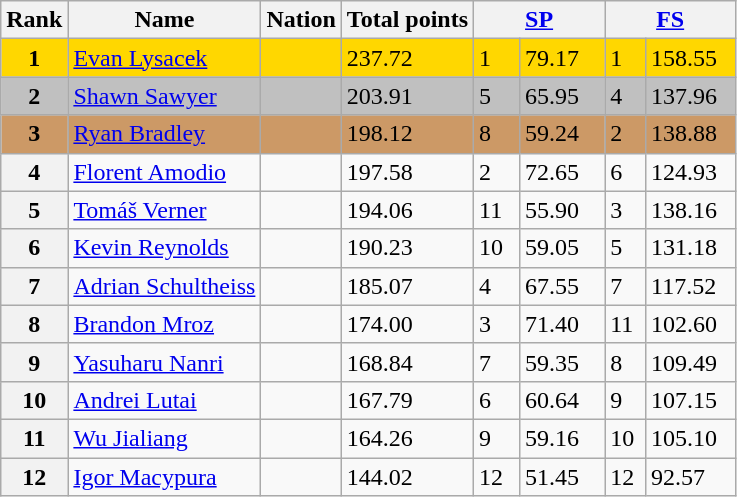<table class="wikitable sortable">
<tr>
<th>Rank</th>
<th>Name</th>
<th>Nation</th>
<th>Total points</th>
<th colspan="2" width="80px"><a href='#'>SP</a></th>
<th colspan="2" width="80px"><a href='#'>FS</a></th>
</tr>
<tr bgcolor="gold">
<td align="center"><strong>1</strong></td>
<td><a href='#'>Evan Lysacek</a></td>
<td></td>
<td>237.72</td>
<td>1</td>
<td>79.17</td>
<td>1</td>
<td>158.55</td>
</tr>
<tr bgcolor="silver">
<td align="center"><strong>2</strong></td>
<td><a href='#'>Shawn Sawyer</a></td>
<td></td>
<td>203.91</td>
<td>5</td>
<td>65.95</td>
<td>4</td>
<td>137.96</td>
</tr>
<tr bgcolor="cc9966">
<td align="center"><strong>3</strong></td>
<td><a href='#'>Ryan Bradley</a></td>
<td></td>
<td>198.12</td>
<td>8</td>
<td>59.24</td>
<td>2</td>
<td>138.88</td>
</tr>
<tr>
<th>4</th>
<td><a href='#'>Florent Amodio</a></td>
<td></td>
<td>197.58</td>
<td>2</td>
<td>72.65</td>
<td>6</td>
<td>124.93</td>
</tr>
<tr>
<th>5</th>
<td><a href='#'>Tomáš Verner</a></td>
<td></td>
<td>194.06</td>
<td>11</td>
<td>55.90</td>
<td>3</td>
<td>138.16</td>
</tr>
<tr>
<th>6</th>
<td><a href='#'>Kevin Reynolds</a></td>
<td></td>
<td>190.23</td>
<td>10</td>
<td>59.05</td>
<td>5</td>
<td>131.18</td>
</tr>
<tr>
<th>7</th>
<td><a href='#'>Adrian Schultheiss</a></td>
<td></td>
<td>185.07</td>
<td>4</td>
<td>67.55</td>
<td>7</td>
<td>117.52</td>
</tr>
<tr>
<th>8</th>
<td><a href='#'>Brandon Mroz</a></td>
<td></td>
<td>174.00</td>
<td>3</td>
<td>71.40</td>
<td>11</td>
<td>102.60</td>
</tr>
<tr>
<th>9</th>
<td><a href='#'>Yasuharu Nanri</a></td>
<td></td>
<td>168.84</td>
<td>7</td>
<td>59.35</td>
<td>8</td>
<td>109.49</td>
</tr>
<tr>
<th>10</th>
<td><a href='#'>Andrei Lutai</a></td>
<td></td>
<td>167.79</td>
<td>6</td>
<td>60.64</td>
<td>9</td>
<td>107.15</td>
</tr>
<tr>
<th>11</th>
<td><a href='#'>Wu Jialiang</a></td>
<td></td>
<td>164.26</td>
<td>9</td>
<td>59.16</td>
<td>10</td>
<td>105.10</td>
</tr>
<tr>
<th>12</th>
<td><a href='#'>Igor Macypura</a></td>
<td></td>
<td>144.02</td>
<td>12</td>
<td>51.45</td>
<td>12</td>
<td>92.57</td>
</tr>
</table>
